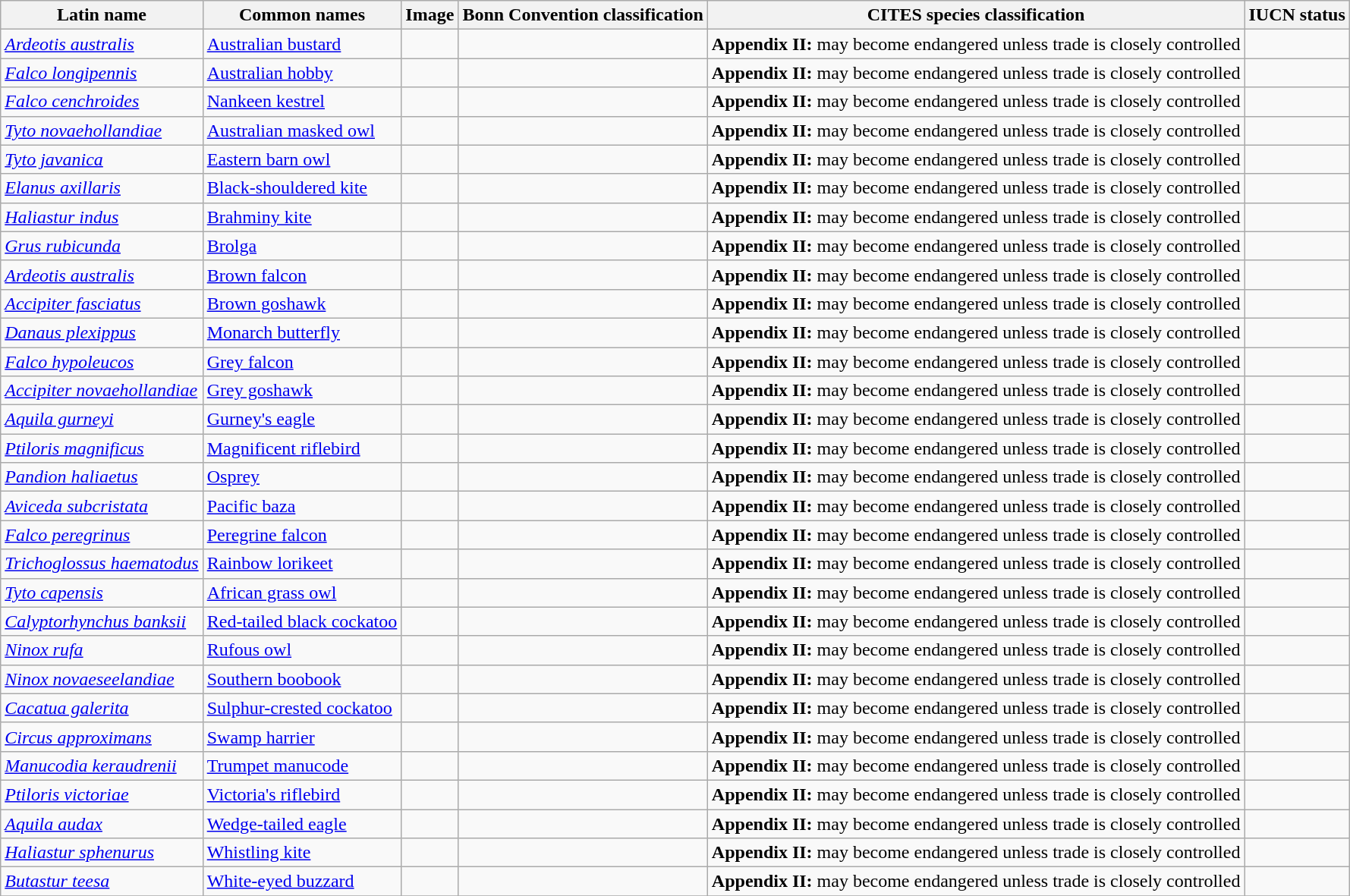<table class="wikitable">
<tr>
<th scope=col>Latin name</th>
<th scope=col>Common names</th>
<th scope=col>Image</th>
<th scope=col>Bonn Convention classification</th>
<th scope=col>CITES species classification</th>
<th scope=col>IUCN status</th>
</tr>
<tr>
<td scope="row"><em><a href='#'>Ardeotis australis</a></em></td>
<td><a href='#'>Australian bustard</a></td>
<td></td>
<td></td>
<td><strong>Appendix II:</strong> may become endangered unless trade is closely controlled</td>
<td></td>
</tr>
<tr>
<td scope="row"><em><a href='#'>Falco longipennis</a></em></td>
<td><a href='#'>Australian hobby</a></td>
<td></td>
<td></td>
<td><strong>Appendix II:</strong> may become endangered unless trade is closely controlled</td>
<td></td>
</tr>
<tr>
<td scope="row"><em><a href='#'>Falco cenchroides</a></em></td>
<td><a href='#'>Nankeen kestrel</a></td>
<td></td>
<td></td>
<td><strong>Appendix II:</strong> may become endangered unless trade is closely controlled</td>
<td></td>
</tr>
<tr>
<td scope="row"><em><a href='#'>Tyto novaehollandiae</a></em></td>
<td><a href='#'>Australian masked owl</a></td>
<td></td>
<td></td>
<td><strong>Appendix II:</strong> may become endangered unless trade is closely controlled</td>
<td></td>
</tr>
<tr>
<td scope="row"><em><a href='#'>Tyto javanica</a></em></td>
<td><a href='#'>Eastern barn owl</a></td>
<td></td>
<td></td>
<td><strong>Appendix II:</strong> may become endangered unless trade is closely controlled</td>
<td></td>
</tr>
<tr>
<td scope="row"><em><a href='#'>Elanus axillaris</a></em></td>
<td><a href='#'>Black-shouldered kite</a></td>
<td></td>
<td></td>
<td><strong>Appendix II:</strong> may become endangered unless trade is closely controlled</td>
<td></td>
</tr>
<tr>
<td scope="row"><em><a href='#'>Haliastur indus</a></em></td>
<td><a href='#'>Brahminy kite</a></td>
<td></td>
<td></td>
<td><strong>Appendix II:</strong> may become endangered unless trade is closely controlled</td>
<td></td>
</tr>
<tr>
<td scope="row"><em><a href='#'>Grus rubicunda</a></em></td>
<td><a href='#'>Brolga</a></td>
<td></td>
<td></td>
<td><strong>Appendix II:</strong> may become endangered unless trade is closely controlled</td>
<td></td>
</tr>
<tr>
<td scope="row"><em><a href='#'>Ardeotis australis</a></em></td>
<td><a href='#'>Brown falcon</a></td>
<td></td>
<td></td>
<td><strong>Appendix II:</strong> may become endangered unless trade is closely controlled</td>
<td></td>
</tr>
<tr>
<td scope="row"><em><a href='#'>Accipiter fasciatus</a></em></td>
<td><a href='#'>Brown goshawk</a></td>
<td></td>
<td></td>
<td><strong>Appendix II:</strong> may become endangered unless trade is closely controlled</td>
<td></td>
</tr>
<tr>
<td scope="row"><em><a href='#'>Danaus plexippus</a></em></td>
<td><a href='#'>Monarch butterfly</a></td>
<td></td>
<td></td>
<td><strong>Appendix II:</strong> may become endangered unless trade is closely controlled</td>
<td></td>
</tr>
<tr>
<td scope="row"><em><a href='#'>Falco hypoleucos</a></em></td>
<td><a href='#'>Grey falcon</a></td>
<td></td>
<td></td>
<td><strong>Appendix II:</strong> may become endangered unless trade is closely controlled</td>
<td></td>
</tr>
<tr>
<td scope="row"><em><a href='#'>Accipiter novaehollandiae</a></em></td>
<td><a href='#'>Grey goshawk</a></td>
<td></td>
<td></td>
<td><strong>Appendix II:</strong> may become endangered unless trade is closely controlled</td>
<td></td>
</tr>
<tr>
<td scope="row"><em><a href='#'>Aquila gurneyi</a></em></td>
<td><a href='#'>Gurney's eagle</a></td>
<td></td>
<td></td>
<td><strong>Appendix II:</strong> may become endangered unless trade is closely controlled</td>
<td></td>
</tr>
<tr>
<td scope="row"><em><a href='#'>Ptiloris magnificus</a></em></td>
<td><a href='#'>Magnificent riflebird</a></td>
<td></td>
<td></td>
<td><strong>Appendix II:</strong> may become endangered unless trade is closely controlled</td>
<td></td>
</tr>
<tr>
<td scope="row"><em><a href='#'>Pandion haliaetus</a></em></td>
<td><a href='#'>Osprey</a></td>
<td></td>
<td></td>
<td><strong>Appendix II:</strong> may become endangered unless trade is closely controlled</td>
<td></td>
</tr>
<tr>
<td scope="row"><em><a href='#'>Aviceda subcristata</a></em></td>
<td><a href='#'>Pacific baza</a></td>
<td></td>
<td></td>
<td><strong>Appendix II:</strong> may become endangered unless trade is closely controlled</td>
<td></td>
</tr>
<tr>
<td scope="row"><em><a href='#'>Falco peregrinus</a></em></td>
<td><a href='#'>Peregrine falcon</a></td>
<td></td>
<td></td>
<td><strong>Appendix II:</strong> may become endangered unless trade is closely controlled</td>
<td></td>
</tr>
<tr>
<td scope="row"><em><a href='#'>Trichoglossus haematodus</a></em></td>
<td><a href='#'>Rainbow lorikeet</a></td>
<td></td>
<td></td>
<td><strong>Appendix II:</strong> may become endangered unless trade is closely controlled</td>
<td></td>
</tr>
<tr>
<td scope="row"><em><a href='#'>Tyto capensis</a></em></td>
<td><a href='#'>African grass owl</a></td>
<td></td>
<td></td>
<td><strong>Appendix II:</strong> may become endangered unless trade is closely controlled</td>
<td></td>
</tr>
<tr>
<td scope="row"><em><a href='#'>Calyptorhynchus banksii</a></em></td>
<td><a href='#'>Red-tailed black cockatoo</a></td>
<td></td>
<td></td>
<td><strong>Appendix II:</strong> may become endangered unless trade is closely controlled</td>
<td></td>
</tr>
<tr>
<td scope="row"><em><a href='#'>Ninox rufa</a></em></td>
<td><a href='#'>Rufous owl</a></td>
<td></td>
<td></td>
<td><strong>Appendix II:</strong> may become endangered unless trade is closely controlled</td>
<td></td>
</tr>
<tr>
<td scope="row"><em><a href='#'>Ninox novaeseelandiae</a></em></td>
<td><a href='#'>Southern boobook</a></td>
<td></td>
<td></td>
<td><strong>Appendix II:</strong> may become endangered unless trade is closely controlled</td>
<td></td>
</tr>
<tr>
<td scope="row"><em><a href='#'>Cacatua galerita</a></em></td>
<td><a href='#'>Sulphur-crested cockatoo</a></td>
<td></td>
<td></td>
<td><strong>Appendix II:</strong> may become endangered unless trade is closely controlled</td>
<td></td>
</tr>
<tr>
<td scope="row"><em><a href='#'>Circus approximans</a></em></td>
<td><a href='#'>Swamp harrier</a></td>
<td></td>
<td></td>
<td><strong>Appendix II:</strong> may become endangered unless trade is closely controlled</td>
<td></td>
</tr>
<tr>
<td scope="row"><em><a href='#'>Manucodia keraudrenii</a></em></td>
<td><a href='#'>Trumpet manucode</a></td>
<td></td>
<td></td>
<td><strong>Appendix II:</strong> may become endangered unless trade is closely controlled</td>
<td></td>
</tr>
<tr>
<td scope="row"><em><a href='#'>Ptiloris victoriae</a></em></td>
<td><a href='#'>Victoria's riflebird</a></td>
<td></td>
<td></td>
<td><strong>Appendix II:</strong> may become endangered unless trade is closely controlled</td>
<td></td>
</tr>
<tr>
<td scope="row"><em><a href='#'>Aquila audax</a></em></td>
<td><a href='#'>Wedge-tailed eagle</a></td>
<td></td>
<td></td>
<td><strong>Appendix II:</strong> may become endangered unless trade is closely controlled</td>
<td></td>
</tr>
<tr>
<td scope="row"><em><a href='#'>Haliastur sphenurus</a></em></td>
<td><a href='#'>Whistling kite</a></td>
<td></td>
<td></td>
<td><strong>Appendix II:</strong> may become endangered unless trade is closely controlled</td>
<td></td>
</tr>
<tr>
<td scope="row"><em><a href='#'>Butastur teesa</a></em></td>
<td><a href='#'>White-eyed buzzard</a></td>
<td></td>
<td></td>
<td><strong>Appendix II:</strong> may become endangered unless trade is closely controlled</td>
<td></td>
</tr>
<tr>
</tr>
</table>
